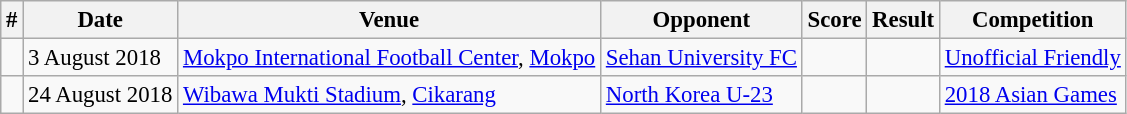<table class="wikitable" style="font-size:95%">
<tr>
<th>#</th>
<th>Date</th>
<th>Venue</th>
<th>Opponent</th>
<th>Score</th>
<th>Result</th>
<th>Competition</th>
</tr>
<tr>
<td></td>
<td>3 August 2018</td>
<td><a href='#'>Mokpo International Football Center</a>, <a href='#'>Mokpo</a></td>
<td> <a href='#'>Sehan University FC</a></td>
<td></td>
<td></td>
<td><a href='#'>Unofficial Friendly</a></td>
</tr>
<tr>
<td></td>
<td>24 August 2018</td>
<td><a href='#'>Wibawa Mukti Stadium</a>, <a href='#'>Cikarang</a></td>
<td> <a href='#'>North Korea U-23</a></td>
<td></td>
<td></td>
<td><a href='#'>2018 Asian Games</a></td>
</tr>
</table>
